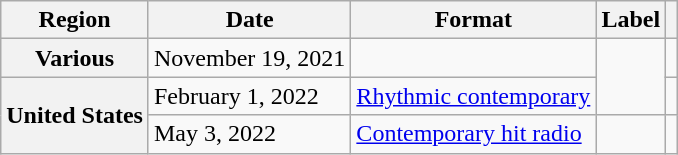<table class="wikitable plainrowheaders">
<tr>
<th scope="col">Region</th>
<th scope="col">Date</th>
<th scope="col">Format</th>
<th scope="col">Label</th>
<th scope="col"></th>
</tr>
<tr>
<th scope="row">Various</th>
<td>November 19, 2021</td>
<td></td>
<td rowspan="2"></td>
<td></td>
</tr>
<tr>
<th scope="row" rowspan="2">United States</th>
<td>February 1, 2022</td>
<td><a href='#'>Rhythmic contemporary</a></td>
<td></td>
</tr>
<tr>
<td>May 3, 2022</td>
<td><a href='#'>Contemporary hit radio</a></td>
<td></td>
<td></td>
</tr>
</table>
